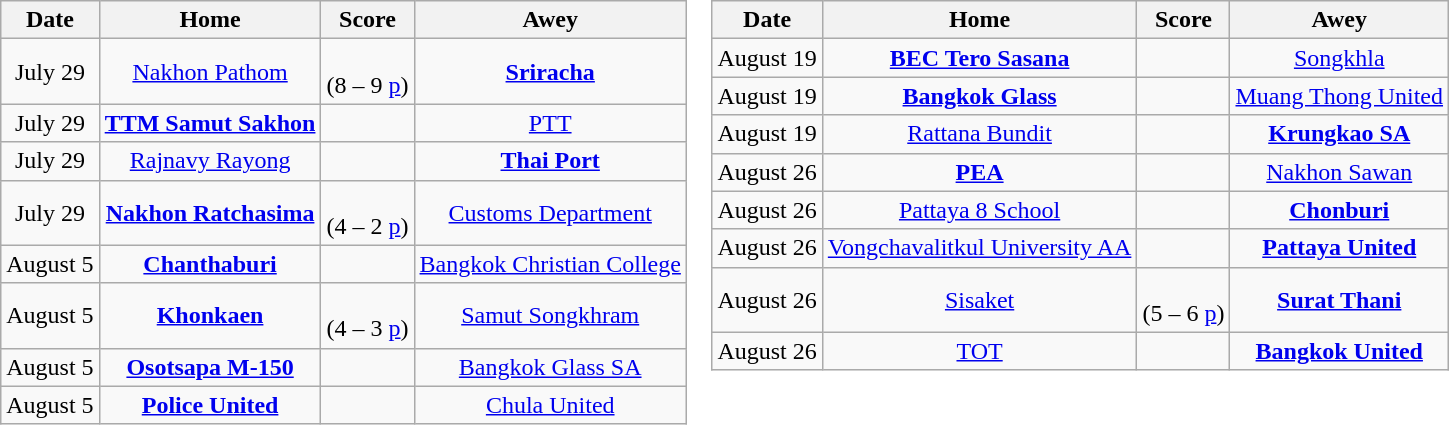<table border=0 cellpadding=0 cellspacing=0>
<tr>
<td valign="top"><br><table class="wikitable" style="text-align: center">
<tr>
<th>Date</th>
<th>Home</th>
<th>Score</th>
<th>Awey</th>
</tr>
<tr>
<td>July 29</td>
<td><a href='#'>Nakhon Pathom</a></td>
<td><br>(8 – 9 <a href='#'>p</a>)</td>
<td><strong><a href='#'>Sriracha</a></strong></td>
</tr>
<tr>
<td>July 29</td>
<td><strong><a href='#'>TTM Samut Sakhon</a></strong></td>
<td></td>
<td><a href='#'>PTT</a></td>
</tr>
<tr>
<td>July 29</td>
<td><a href='#'>Rajnavy Rayong</a></td>
<td></td>
<td><strong><a href='#'>Thai Port</a></strong></td>
</tr>
<tr>
<td>July 29</td>
<td><strong><a href='#'>Nakhon Ratchasima</a></strong></td>
<td><br>(4 – 2 <a href='#'>p</a>)</td>
<td><a href='#'>Customs Department</a></td>
</tr>
<tr>
<td>August 5</td>
<td><strong><a href='#'>Chanthaburi</a></strong></td>
<td></td>
<td><a href='#'>Bangkok Christian College</a></td>
</tr>
<tr>
<td>August 5</td>
<td><strong><a href='#'>Khonkaen</a></strong></td>
<td> <br>(4 – 3 <a href='#'>p</a>)</td>
<td><a href='#'>Samut Songkhram</a></td>
</tr>
<tr>
<td>August 5</td>
<td><strong><a href='#'>Osotsapa M-150</a></strong></td>
<td></td>
<td><a href='#'>Bangkok Glass SA</a></td>
</tr>
<tr>
<td>August 5</td>
<td><strong><a href='#'>Police United</a></strong></td>
<td></td>
<td><a href='#'>Chula United</a></td>
</tr>
</table>
</td>
<td valign="top"><br><table class="wikitable" style="text-align: center">
<tr>
<th>Date</th>
<th>Home</th>
<th>Score</th>
<th>Awey</th>
</tr>
<tr>
<td>August 19</td>
<td><strong><a href='#'>BEC Tero Sasana</a></strong></td>
<td></td>
<td><a href='#'>Songkhla</a></td>
</tr>
<tr>
<td>August 19</td>
<td><strong><a href='#'>Bangkok Glass</a></strong></td>
<td></td>
<td><a href='#'>Muang Thong United</a></td>
</tr>
<tr>
<td>August 19</td>
<td><a href='#'>Rattana Bundit</a></td>
<td></td>
<td><strong><a href='#'>Krungkao SA</a></strong></td>
</tr>
<tr>
<td>August 26</td>
<td><strong><a href='#'>PEA</a></strong></td>
<td></td>
<td><a href='#'>Nakhon Sawan</a></td>
</tr>
<tr>
<td>August 26</td>
<td><a href='#'>Pattaya 8 School</a></td>
<td></td>
<td><strong><a href='#'>Chonburi</a></strong></td>
</tr>
<tr>
<td>August 26</td>
<td><a href='#'>Vongchavalitkul University AA</a></td>
<td></td>
<td><strong><a href='#'>Pattaya United</a></strong></td>
</tr>
<tr>
<td>August 26</td>
<td><a href='#'>Sisaket</a></td>
<td> <br>(5 – 6 <a href='#'>p</a>)</td>
<td><strong><a href='#'>Surat Thani</a></strong></td>
</tr>
<tr>
<td>August 26</td>
<td><a href='#'>TOT</a></td>
<td></td>
<td><strong><a href='#'>Bangkok United</a></strong></td>
</tr>
</table>
</td>
</tr>
</table>
